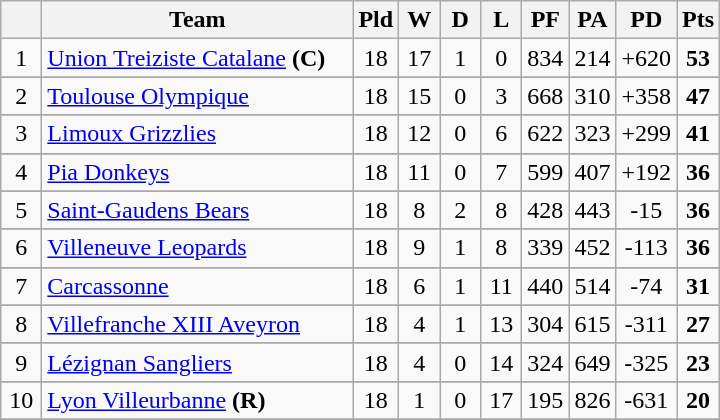<table class="wikitable" style="text-align:center;">
<tr>
<th width=20 abbr="Position"></th>
<th width=200>Team</th>
<th width=20 abbr="Played">Pld</th>
<th width=20 abbr="Won">W</th>
<th width=20 abbr="Drawn">D</th>
<th width=20 abbr="Lost">L</th>
<th width=20 abbr="Points for">PF</th>
<th width=20 abbr="Points against">PA</th>
<th width=20 abbr="Points difference">PD</th>
<th width=20 abbr="Points">Pts</th>
</tr>
<tr>
<td>1</td>
<td style="text-align:left;"> <a href='#'>Union Treiziste Catalane</a> <strong>(C)</strong></td>
<td>18</td>
<td>17</td>
<td>1</td>
<td>0</td>
<td>834</td>
<td>214</td>
<td>+620</td>
<td><strong>53</strong></td>
</tr>
<tr>
</tr>
<tr>
<td>2</td>
<td style="text-align:left;"> <a href='#'>Toulouse Olympique</a></td>
<td>18</td>
<td>15</td>
<td>0</td>
<td>3</td>
<td>668</td>
<td>310</td>
<td>+358</td>
<td><strong>47</strong></td>
</tr>
<tr>
</tr>
<tr>
<td>3</td>
<td style="text-align:left;"> <a href='#'>Limoux Grizzlies</a></td>
<td>18</td>
<td>12</td>
<td>0</td>
<td>6</td>
<td>622</td>
<td>323</td>
<td>+299</td>
<td><strong>41</strong></td>
</tr>
<tr>
</tr>
<tr>
<td>4</td>
<td style="text-align:left;"> <a href='#'>Pia Donkeys</a></td>
<td>18</td>
<td>11</td>
<td>0</td>
<td>7</td>
<td>599</td>
<td>407</td>
<td>+192</td>
<td><strong>36</strong></td>
</tr>
<tr>
</tr>
<tr>
<td>5</td>
<td style="text-align:left;"> <a href='#'>Saint-Gaudens Bears</a></td>
<td>18</td>
<td>8</td>
<td>2</td>
<td>8</td>
<td>428</td>
<td>443</td>
<td>-15</td>
<td><strong>36</strong></td>
</tr>
<tr>
</tr>
<tr>
<td>6</td>
<td style="text-align:left;"> <a href='#'>Villeneuve Leopards</a></td>
<td>18</td>
<td>9</td>
<td>1</td>
<td>8</td>
<td>339</td>
<td>452</td>
<td>-113</td>
<td><strong>36</strong></td>
</tr>
<tr>
</tr>
<tr>
<td>7</td>
<td style="text-align:left;"> <a href='#'>Carcassonne</a></td>
<td>18</td>
<td>6</td>
<td>1</td>
<td>11</td>
<td>440</td>
<td>514</td>
<td>-74</td>
<td><strong>31</strong></td>
</tr>
<tr>
</tr>
<tr>
<td>8</td>
<td style="text-align:left;"> <a href='#'>Villefranche XIII Aveyron</a></td>
<td>18</td>
<td>4</td>
<td>1</td>
<td>13</td>
<td>304</td>
<td>615</td>
<td>-311</td>
<td><strong>27</strong></td>
</tr>
<tr>
</tr>
<tr>
<td>9</td>
<td style="text-align:left"> <a href='#'>Lézignan Sangliers</a></td>
<td>18</td>
<td>4</td>
<td>0</td>
<td>14</td>
<td>324</td>
<td>649</td>
<td>-325</td>
<td><strong>23</strong></td>
</tr>
<tr>
</tr>
<tr>
<td>10</td>
<td style="text-align:left;"> <a href='#'>Lyon Villeurbanne</a> <strong>(R)</strong></td>
<td>18</td>
<td>1</td>
<td>0</td>
<td>17</td>
<td>195</td>
<td>826</td>
<td>-631</td>
<td><strong>20</strong></td>
</tr>
<tr>
</tr>
</table>
